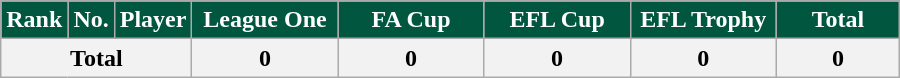<table class="wikitable sortable" style="text-align:center">
<tr>
<th style="background:#00563F; color:white; width:35px">Rank</th>
<th style="background:#00563F; color:white; width:10px">No.</th>
<th style="background:#00563F; color:white">Player</th>
<th style="background:#00563F; color:white; width:90px">League One</th>
<th style="background:#00563F; color:white; width:90px">FA Cup</th>
<th style="background:#00563F; color:white; width:90px">EFL Cup</th>
<th style="background:#00563F; color:white; width:90px">EFL Trophy</th>
<th style="background:#00563F; color:white; width:75px">Total</th>
</tr>
<tr class="sortbottom">
<th colspan="3">Total</th>
<th>0</th>
<th>0</th>
<th>0</th>
<th>0</th>
<th>0</th>
</tr>
</table>
